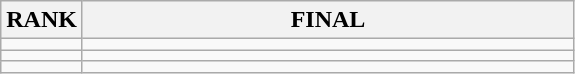<table class="wikitable">
<tr>
<th>RANK</th>
<th align="center" style="width: 20em">FINAL</th>
</tr>
<tr>
<td align="center"></td>
<td></td>
</tr>
<tr>
<td align="center"></td>
<td></td>
</tr>
<tr>
<td align="center"></td>
<td></td>
</tr>
</table>
